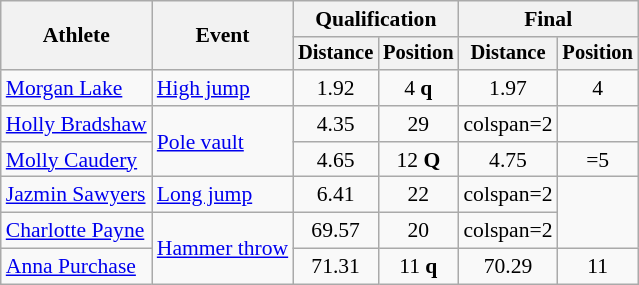<table class=wikitable style=font-size:90%>
<tr>
<th rowspan=2>Athlete</th>
<th rowspan=2>Event</th>
<th colspan=2>Qualification</th>
<th colspan=2>Final</th>
</tr>
<tr style=font-size:95%>
<th>Distance</th>
<th>Position</th>
<th>Distance</th>
<th>Position</th>
</tr>
<tr align=center>
<td align=left><a href='#'>Morgan Lake</a></td>
<td align=left><a href='#'>High jump</a></td>
<td>1.92</td>
<td>4 <strong>q</strong></td>
<td>1.97</td>
<td>4</td>
</tr>
<tr align=center>
<td align=left><a href='#'>Holly Bradshaw</a></td>
<td align=left rowspan=2><a href='#'>Pole vault</a></td>
<td>4.35</td>
<td>29</td>
<td>colspan=2 </td>
</tr>
<tr align=center>
<td align=left><a href='#'>Molly Caudery</a></td>
<td>4.65</td>
<td>12 <strong>Q</strong></td>
<td>4.75 </td>
<td>=5</td>
</tr>
<tr align=center>
<td align=left><a href='#'>Jazmin Sawyers</a></td>
<td align=left><a href='#'>Long jump</a></td>
<td>6.41</td>
<td>22</td>
<td>colspan=2 </td>
</tr>
<tr align=center>
<td align=left><a href='#'>Charlotte Payne</a></td>
<td align=left rowspan=2><a href='#'>Hammer throw</a></td>
<td>69.57</td>
<td>20</td>
<td>colspan=2 </td>
</tr>
<tr align=center>
<td align=left><a href='#'>Anna Purchase</a></td>
<td>71.31</td>
<td>11 <strong>q</strong></td>
<td>70.29</td>
<td>11</td>
</tr>
</table>
